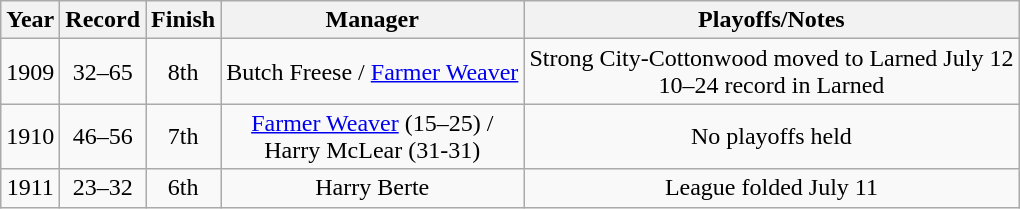<table class="wikitable" style="text-align:center">
<tr>
<th>Year</th>
<th>Record</th>
<th>Finish</th>
<th>Manager</th>
<th>Playoffs/Notes</th>
</tr>
<tr align=center>
<td>1909</td>
<td>32–65</td>
<td>8th</td>
<td>Butch Freese / <a href='#'>Farmer Weaver</a></td>
<td>Strong City-Cottonwood moved to Larned July 12<br>10–24 record in Larned</td>
</tr>
<tr align=center>
<td>1910</td>
<td>46–56</td>
<td>7th</td>
<td><a href='#'>Farmer Weaver</a> (15–25) /<br> Harry McLear (31-31)</td>
<td>No playoffs held</td>
</tr>
<tr align=center>
<td>1911</td>
<td>23–32</td>
<td>6th</td>
<td>Harry Berte</td>
<td>League folded July 11</td>
</tr>
</table>
